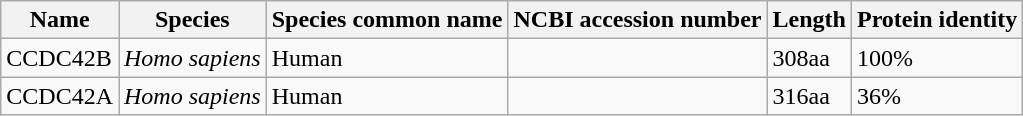<table class="wikitable">
<tr>
<th>Name</th>
<th>Species</th>
<th>Species common name</th>
<th>NCBI accession number</th>
<th>Length</th>
<th>Protein identity</th>
</tr>
<tr>
<td>CCDC42B</td>
<td><em>Homo sapiens</em></td>
<td>Human</td>
<td></td>
<td>308aa</td>
<td>100%</td>
</tr>
<tr>
<td>CCDC42A</td>
<td><em>Homo sapiens</em></td>
<td>Human</td>
<td></td>
<td>316aa</td>
<td>36%</td>
</tr>
</table>
